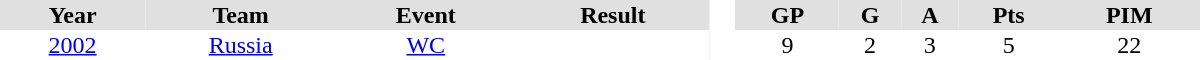<table border="0" cellpadding="1" cellspacing="0" style="text-align:center; width:50em">
<tr ALIGN="center" bgcolor="#e0e0e0">
<th>Year</th>
<th>Team</th>
<th>Event</th>
<th>Result</th>
<th rowspan="99" bgcolor="#ffffff"> </th>
<th>GP</th>
<th>G</th>
<th>A</th>
<th>Pts</th>
<th>PIM</th>
</tr>
<tr>
<td><a href='#'>2002</a></td>
<td><a href='#'>Russia</a></td>
<td><a href='#'>WC</a></td>
<td></td>
<td>9</td>
<td>2</td>
<td>3</td>
<td>5</td>
<td>22</td>
</tr>
</table>
